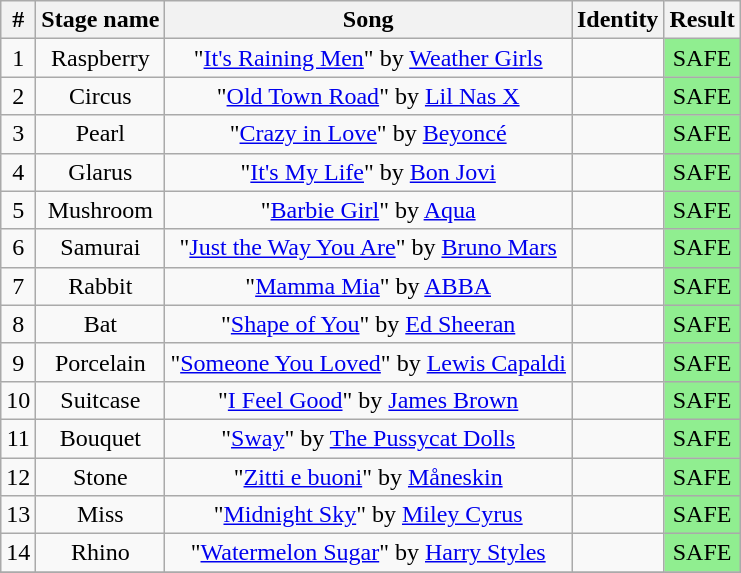<table class="wikitable plainrowheaders" style="text-align: center;">
<tr>
<th>#</th>
<th>Stage name</th>
<th>Song</th>
<th>Identity</th>
<th>Result</th>
</tr>
<tr>
<td>1</td>
<td>Raspberry</td>
<td>"<a href='#'>It's Raining Men</a>" by <a href='#'>Weather Girls</a></td>
<td></td>
<td bgcolor="lightgreen">SAFE</td>
</tr>
<tr>
<td>2</td>
<td>Circus</td>
<td>"<a href='#'>Old Town Road</a>" by <a href='#'>Lil Nas X</a></td>
<td></td>
<td bgcolor="lightgreen">SAFE</td>
</tr>
<tr>
<td>3</td>
<td>Pearl</td>
<td>"<a href='#'>Crazy in Love</a>" by <a href='#'>Beyoncé</a></td>
<td></td>
<td bgcolor="lightgreen">SAFE</td>
</tr>
<tr>
<td>4</td>
<td>Glarus</td>
<td>"<a href='#'>It's My Life</a>" by <a href='#'>Bon Jovi</a></td>
<td></td>
<td bgcolor="lightgreen">SAFE</td>
</tr>
<tr>
<td>5</td>
<td>Mushroom</td>
<td>"<a href='#'>Barbie Girl</a>" by <a href='#'>Aqua</a></td>
<td></td>
<td bgcolor="lightgreen">SAFE</td>
</tr>
<tr>
<td>6</td>
<td>Samurai</td>
<td>"<a href='#'>Just the Way You Are</a>" by <a href='#'>Bruno Mars</a></td>
<td></td>
<td bgcolor="lightgreen">SAFE</td>
</tr>
<tr>
<td>7</td>
<td>Rabbit</td>
<td>"<a href='#'>Mamma Mia</a>" by <a href='#'>ABBA</a></td>
<td></td>
<td bgcolor="lightgreen">SAFE</td>
</tr>
<tr>
<td>8</td>
<td>Bat</td>
<td>"<a href='#'>Shape of You</a>" by <a href='#'>Ed Sheeran</a></td>
<td></td>
<td bgcolor="lightgreen">SAFE</td>
</tr>
<tr>
<td>9</td>
<td>Porcelain</td>
<td>"<a href='#'>Someone You Loved</a>" by <a href='#'>Lewis Capaldi</a></td>
<td></td>
<td bgcolor="lightgreen">SAFE</td>
</tr>
<tr>
<td>10</td>
<td>Suitcase</td>
<td>"<a href='#'>I Feel Good</a>" by <a href='#'>James Brown</a></td>
<td></td>
<td bgcolor="lightgreen">SAFE</td>
</tr>
<tr>
<td>11</td>
<td>Bouquet</td>
<td>"<a href='#'>Sway</a>" by <a href='#'>The Pussycat Dolls</a></td>
<td></td>
<td bgcolor="lightgreen">SAFE</td>
</tr>
<tr>
<td>12</td>
<td>Stone</td>
<td>"<a href='#'>Zitti e buoni</a>" by <a href='#'>Måneskin</a></td>
<td></td>
<td bgcolor="lightgreen">SAFE</td>
</tr>
<tr>
<td>13</td>
<td>Miss</td>
<td>"<a href='#'>Midnight Sky</a>" by <a href='#'>Miley Cyrus</a></td>
<td></td>
<td bgcolor="lightgreen">SAFE</td>
</tr>
<tr>
<td>14</td>
<td>Rhino</td>
<td>"<a href='#'>Watermelon Sugar</a>" by <a href='#'>Harry Styles</a></td>
<td></td>
<td bgcolor="lightgreen">SAFE</td>
</tr>
<tr>
</tr>
</table>
